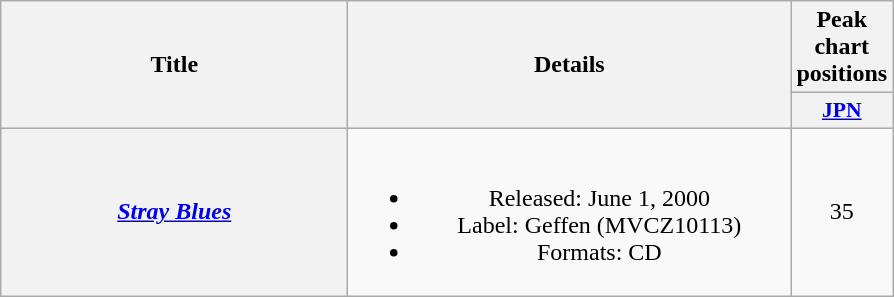<table class="wikitable plainrowheaders" style="text-align:center">
<tr>
<th scope="col" rowspan="2" style="width:14em;">Title</th>
<th scope="col" rowspan="2" style="width:18em;">Details</th>
<th scope="col">Peak chart positions</th>
</tr>
<tr>
<th scope="col" style="width:2.8em;font-size:90%;"><a href='#'>JPN</a><br></th>
</tr>
<tr>
<th scope="row"><em><a href='#'>Stray Blues</a></em></th>
<td><br><ul><li>Released: June 1, 2000</li><li>Label: Geffen <span>(MVCZ10113)</span></li><li>Formats: CD</li></ul></td>
<td>35</td>
</tr>
</table>
